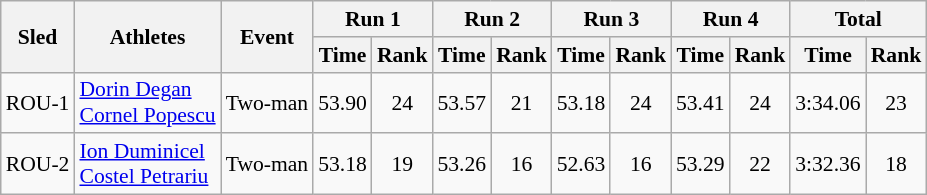<table class="wikitable" border="1" style="font-size:90%">
<tr>
<th rowspan="2">Sled</th>
<th rowspan="2">Athletes</th>
<th rowspan="2">Event</th>
<th colspan="2">Run 1</th>
<th colspan="2">Run 2</th>
<th colspan="2">Run 3</th>
<th colspan="2">Run 4</th>
<th colspan="2">Total</th>
</tr>
<tr>
<th>Time</th>
<th>Rank</th>
<th>Time</th>
<th>Rank</th>
<th>Time</th>
<th>Rank</th>
<th>Time</th>
<th>Rank</th>
<th>Time</th>
<th>Rank</th>
</tr>
<tr>
<td align="center">ROU-1</td>
<td><a href='#'>Dorin Degan</a><br><a href='#'>Cornel Popescu</a></td>
<td>Two-man</td>
<td align="center">53.90</td>
<td align="center">24</td>
<td align="center">53.57</td>
<td align="center">21</td>
<td align="center">53.18</td>
<td align="center">24</td>
<td align="center">53.41</td>
<td align="center">24</td>
<td align="center">3:34.06</td>
<td align="center">23</td>
</tr>
<tr>
<td align="center">ROU-2</td>
<td><a href='#'>Ion Duminicel</a><br><a href='#'>Costel Petrariu</a></td>
<td>Two-man</td>
<td align="center">53.18</td>
<td align="center">19</td>
<td align="center">53.26</td>
<td align="center">16</td>
<td align="center">52.63</td>
<td align="center">16</td>
<td align="center">53.29</td>
<td align="center">22</td>
<td align="center">3:32.36</td>
<td align="center">18</td>
</tr>
</table>
